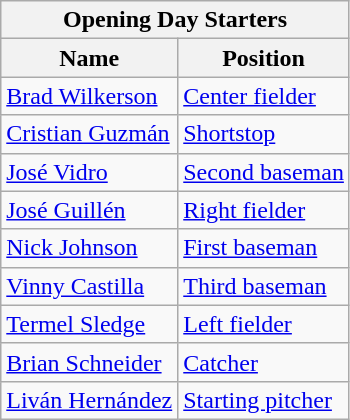<table class="wikitable" style="text-align:left">
<tr>
<th colspan="2">Opening Day Starters</th>
</tr>
<tr>
<th>Name</th>
<th>Position</th>
</tr>
<tr>
<td><a href='#'>Brad Wilkerson</a></td>
<td><a href='#'>Center fielder</a></td>
</tr>
<tr>
<td><a href='#'>Cristian Guzmán</a></td>
<td><a href='#'>Shortstop</a></td>
</tr>
<tr>
<td><a href='#'>José Vidro</a></td>
<td><a href='#'>Second baseman</a></td>
</tr>
<tr>
<td><a href='#'>José Guillén</a></td>
<td><a href='#'>Right fielder</a></td>
</tr>
<tr>
<td><a href='#'>Nick Johnson</a></td>
<td><a href='#'>First baseman</a></td>
</tr>
<tr>
<td><a href='#'>Vinny Castilla</a></td>
<td><a href='#'>Third baseman</a></td>
</tr>
<tr>
<td><a href='#'>Termel Sledge</a></td>
<td><a href='#'>Left fielder</a></td>
</tr>
<tr>
<td><a href='#'>Brian Schneider</a></td>
<td><a href='#'>Catcher</a></td>
</tr>
<tr>
<td><a href='#'>Liván Hernández</a></td>
<td><a href='#'>Starting pitcher</a></td>
</tr>
</table>
